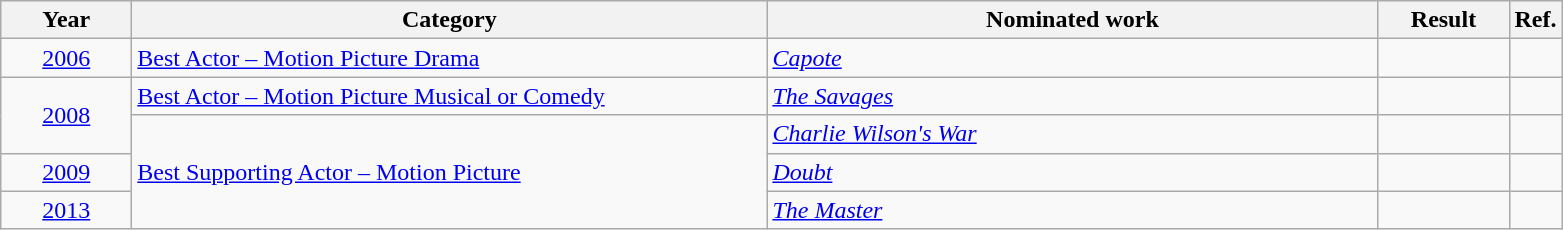<table class=wikitable>
<tr>
<th scope="col" style="width:5em;">Year</th>
<th scope="col" style="width:26em;">Category</th>
<th scope="col" style="width:25em;">Nominated work</th>
<th scope="col" style="width:5em;">Result</th>
<th>Ref.</th>
</tr>
<tr>
<td style="text-align:center;"><a href='#'>2006</a></td>
<td><a href='#'>Best Actor – Motion Picture Drama</a></td>
<td><em><a href='#'>Capote</a></em></td>
<td></td>
<td style="text-align:center;"></td>
</tr>
<tr>
<td style="text-align:center;", rowspan=2><a href='#'>2008</a></td>
<td><a href='#'>Best Actor – Motion Picture Musical or Comedy</a></td>
<td><em><a href='#'>The Savages</a></em></td>
<td></td>
<td style="text-align:center;"></td>
</tr>
<tr>
<td rowspan=3><a href='#'>Best Supporting Actor – Motion Picture</a></td>
<td><em><a href='#'>Charlie Wilson's War</a></em></td>
<td></td>
<td style="text-align:center;"></td>
</tr>
<tr>
<td style="text-align:center;"><a href='#'>2009</a></td>
<td><em><a href='#'>Doubt</a></em></td>
<td></td>
<td style="text-align:center;"></td>
</tr>
<tr>
<td style="text-align:center;"><a href='#'>2013</a></td>
<td><em><a href='#'>The Master</a></em></td>
<td></td>
<td style="text-align:center;"></td>
</tr>
</table>
